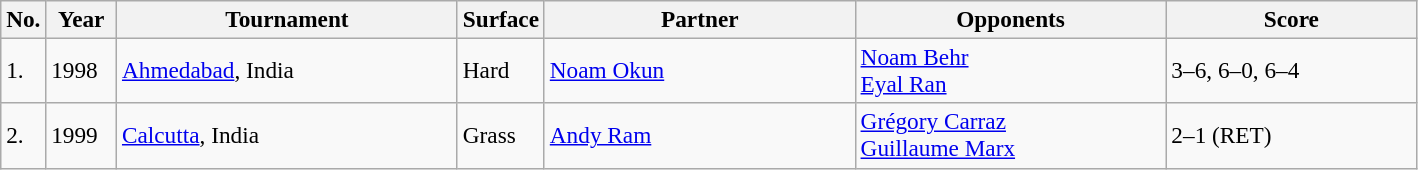<table class="sortable wikitable" style=font-size:97%>
<tr>
<th style="width:20px" class="unsortable">No.</th>
<th style="width:40px">Year</th>
<th style="width:220px">Tournament</th>
<th style="width:50px">Surface</th>
<th style="width:200px">Partner</th>
<th style="width:200px">Opponents</th>
<th style="width:160px" class="unsortable">Score</th>
</tr>
<tr>
<td>1.</td>
<td>1998</td>
<td><a href='#'>Ahmedabad</a>, India</td>
<td>Hard</td>
<td> <a href='#'>Noam Okun</a></td>
<td> <a href='#'>Noam Behr</a><br> <a href='#'>Eyal Ran</a></td>
<td>3–6, 6–0, 6–4</td>
</tr>
<tr>
<td>2.</td>
<td>1999</td>
<td><a href='#'>Calcutta</a>, India</td>
<td>Grass</td>
<td> <a href='#'>Andy Ram</a></td>
<td> <a href='#'>Grégory Carraz</a><br> <a href='#'>Guillaume Marx</a></td>
<td>2–1 (RET)</td>
</tr>
</table>
